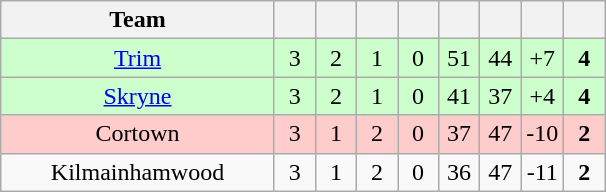<table class="wikitable" style="text-align:center">
<tr>
<th width="175">Team</th>
<th width="20"></th>
<th width="20"></th>
<th width="20"></th>
<th width="20"></th>
<th width="20"></th>
<th width="20"></th>
<th width="20"></th>
<th width="20"></th>
</tr>
<tr style="background:#cfc;">
<td><a href='#'>Trim</a></td>
<td>3</td>
<td>2</td>
<td>1</td>
<td>0</td>
<td>51</td>
<td>44</td>
<td>+7</td>
<td><strong>4</strong></td>
</tr>
<tr style="background:#cfc;">
<td><a href='#'>Skryne</a></td>
<td>3</td>
<td>2</td>
<td>1</td>
<td>0</td>
<td>41</td>
<td>37</td>
<td>+4</td>
<td><strong>4</strong></td>
</tr>
<tr style="background:#fcc;">
<td>Cortown</td>
<td>3</td>
<td>1</td>
<td>2</td>
<td>0</td>
<td>37</td>
<td>47</td>
<td>-10</td>
<td><strong>2</strong></td>
</tr>
<tr>
<td>Kilmainhamwood</td>
<td>3</td>
<td>1</td>
<td>2</td>
<td>0</td>
<td>36</td>
<td>47</td>
<td>-11</td>
<td><strong>2</strong></td>
</tr>
</table>
